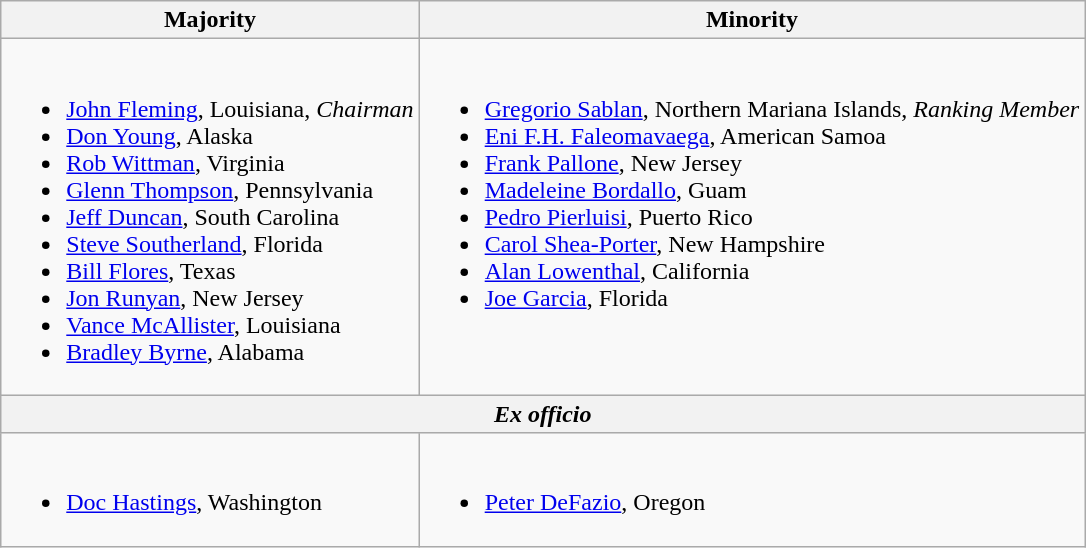<table class=wikitable>
<tr>
<th>Majority</th>
<th>Minority</th>
</tr>
<tr valign=top>
<td><br><ul><li><a href='#'>John Fleming</a>, Louisiana, <em>Chairman</em></li><li><a href='#'>Don Young</a>, Alaska</li><li><a href='#'>Rob Wittman</a>, Virginia</li><li><a href='#'>Glenn Thompson</a>, Pennsylvania</li><li><a href='#'>Jeff Duncan</a>, South Carolina</li><li><a href='#'>Steve Southerland</a>, Florida</li><li><a href='#'>Bill Flores</a>, Texas</li><li><a href='#'>Jon Runyan</a>, New Jersey</li><li><a href='#'>Vance McAllister</a>, Louisiana</li><li><a href='#'>Bradley Byrne</a>, Alabama</li></ul></td>
<td><br><ul><li><a href='#'>Gregorio Sablan</a>, Northern Mariana Islands, <em>Ranking Member</em></li><li><a href='#'>Eni F.H. Faleomavaega</a>, American Samoa</li><li><a href='#'>Frank Pallone</a>, New Jersey</li><li><a href='#'>Madeleine Bordallo</a>, Guam</li><li><a href='#'>Pedro Pierluisi</a>, Puerto Rico</li><li><a href='#'>Carol Shea-Porter</a>, New Hampshire</li><li><a href='#'>Alan Lowenthal</a>, California</li><li><a href='#'>Joe Garcia</a>, Florida</li></ul></td>
</tr>
<tr>
<th colspan=2><em>Ex officio</em></th>
</tr>
<tr>
<td><br><ul><li><a href='#'>Doc Hastings</a>, Washington</li></ul></td>
<td><br><ul><li><a href='#'>Peter DeFazio</a>, Oregon</li></ul></td>
</tr>
</table>
